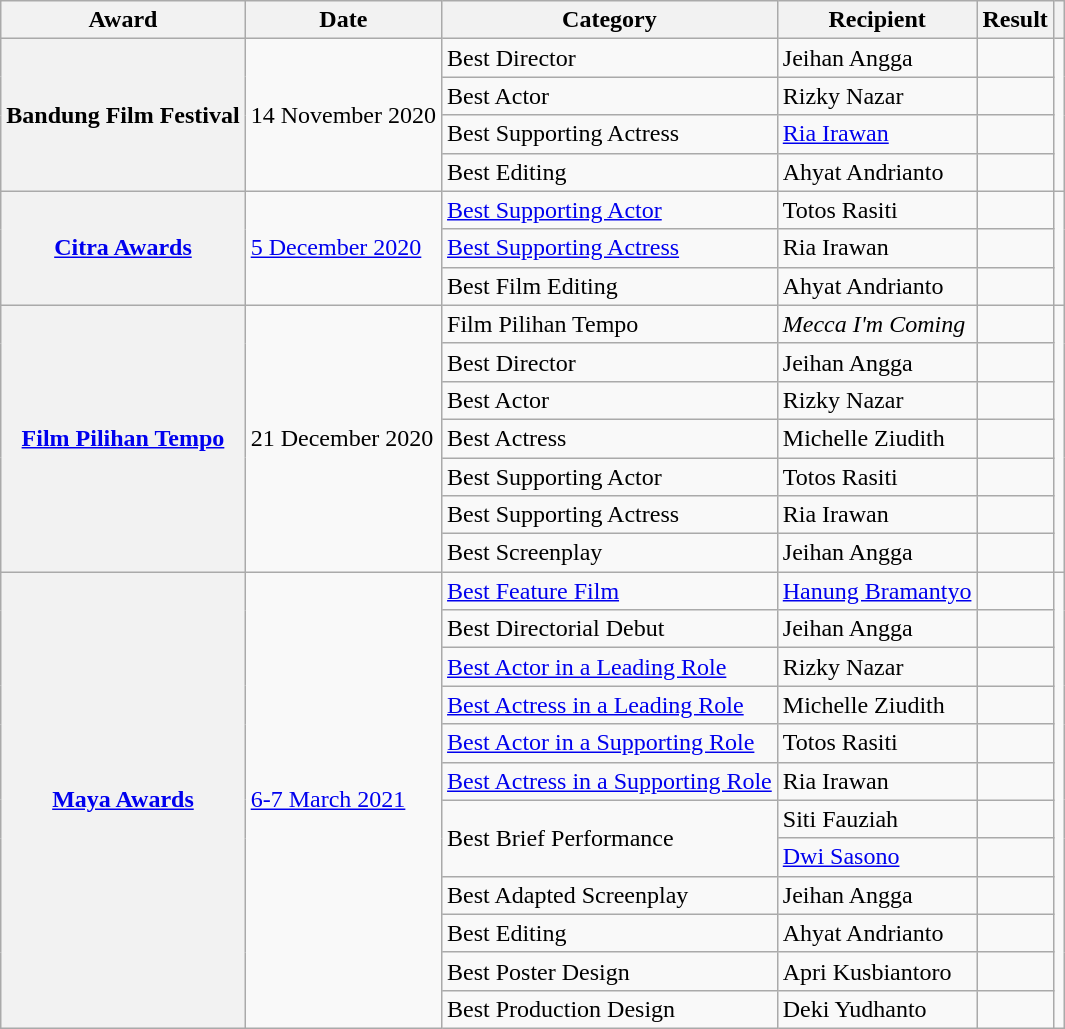<table class="wikitable sortable plainrowheaders">
<tr>
<th>Award</th>
<th>Date</th>
<th>Category</th>
<th>Recipient</th>
<th>Result</th>
<th></th>
</tr>
<tr>
<th scope="row" rowspan="4">Bandung Film Festival</th>
<td rowspan="4">14 November 2020</td>
<td>Best Director</td>
<td>Jeihan Angga</td>
<td></td>
<td rowspan="4" align="center"></td>
</tr>
<tr>
<td>Best Actor</td>
<td>Rizky Nazar</td>
<td></td>
</tr>
<tr>
<td>Best Supporting Actress</td>
<td><a href='#'>Ria Irawan</a></td>
<td></td>
</tr>
<tr>
<td>Best Editing</td>
<td>Ahyat Andrianto</td>
<td></td>
</tr>
<tr>
<th scope="row" rowspan="3"><a href='#'>Citra Awards</a></th>
<td rowspan="3"><a href='#'>5 December 2020</a></td>
<td><a href='#'>Best Supporting Actor</a></td>
<td>Totos Rasiti</td>
<td></td>
<td align="center" rowspan="3"></td>
</tr>
<tr>
<td><a href='#'>Best Supporting Actress</a></td>
<td>Ria Irawan</td>
<td></td>
</tr>
<tr>
<td>Best Film Editing</td>
<td>Ahyat Andrianto</td>
<td></td>
</tr>
<tr>
<th scope="row" rowspan="7"><a href='#'>Film Pilihan Tempo</a></th>
<td rowspan="7">21 December 2020</td>
<td>Film Pilihan Tempo</td>
<td><em>Mecca I'm Coming</em></td>
<td></td>
<td rowspan="7" align="center"></td>
</tr>
<tr>
<td>Best Director</td>
<td>Jeihan Angga</td>
<td></td>
</tr>
<tr>
<td>Best Actor</td>
<td>Rizky Nazar</td>
<td></td>
</tr>
<tr>
<td>Best Actress</td>
<td>Michelle Ziudith</td>
<td></td>
</tr>
<tr>
<td>Best Supporting Actor</td>
<td>Totos Rasiti</td>
<td></td>
</tr>
<tr>
<td>Best Supporting Actress</td>
<td>Ria Irawan</td>
<td></td>
</tr>
<tr>
<td>Best Screenplay</td>
<td>Jeihan Angga</td>
<td></td>
</tr>
<tr>
<th scope="row" rowspan="12"><a href='#'>Maya Awards</a></th>
<td rowspan="12"><a href='#'>6-7 March 2021</a></td>
<td><a href='#'>Best Feature Film</a></td>
<td><a href='#'>Hanung Bramantyo</a></td>
<td></td>
<td align="center" rowspan="12"></td>
</tr>
<tr>
<td>Best Directorial Debut</td>
<td>Jeihan Angga</td>
<td></td>
</tr>
<tr>
<td><a href='#'>Best Actor in a Leading Role</a></td>
<td>Rizky Nazar</td>
<td></td>
</tr>
<tr>
<td><a href='#'>Best Actress in a Leading Role</a></td>
<td>Michelle Ziudith</td>
<td></td>
</tr>
<tr>
<td><a href='#'>Best Actor in a Supporting Role</a></td>
<td>Totos Rasiti</td>
<td></td>
</tr>
<tr>
<td><a href='#'>Best Actress in a Supporting Role</a></td>
<td>Ria Irawan</td>
<td></td>
</tr>
<tr>
<td rowspan="2">Best Brief Performance</td>
<td>Siti Fauziah</td>
<td></td>
</tr>
<tr>
<td><a href='#'>Dwi Sasono</a></td>
<td></td>
</tr>
<tr>
<td>Best Adapted Screenplay</td>
<td>Jeihan Angga</td>
<td></td>
</tr>
<tr>
<td>Best Editing</td>
<td>Ahyat Andrianto</td>
<td></td>
</tr>
<tr>
<td>Best Poster Design</td>
<td>Apri Kusbiantoro</td>
<td></td>
</tr>
<tr>
<td>Best Production Design</td>
<td>Deki Yudhanto</td>
<td></td>
</tr>
</table>
